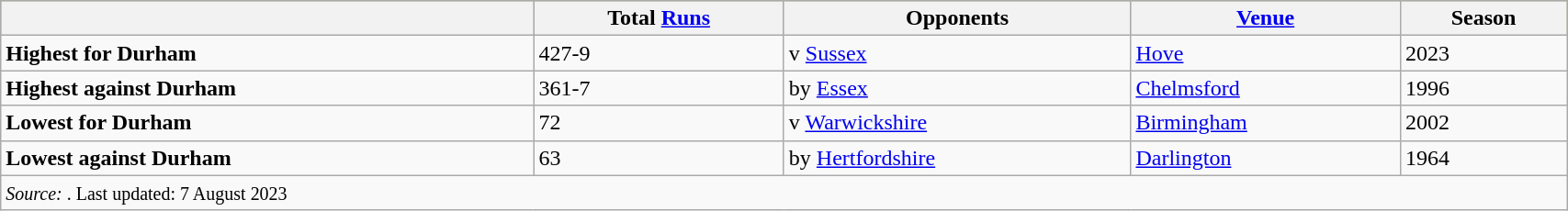<table class="wikitable" width=90%>
<tr bgcolor=#bdb76b>
<th></th>
<th>Total <a href='#'>Runs</a></th>
<th>Opponents</th>
<th><a href='#'>Venue</a></th>
<th>Season</th>
</tr>
<tr>
<td><strong>Highest for Durham</strong></td>
<td>427-9</td>
<td>v <a href='#'>Sussex</a></td>
<td><a href='#'>Hove</a></td>
<td>2023</td>
</tr>
<tr>
<td><strong>Highest against Durham</strong></td>
<td>361-7</td>
<td>by <a href='#'>Essex</a></td>
<td><a href='#'>Chelmsford</a></td>
<td>1996</td>
</tr>
<tr>
<td><strong>Lowest for Durham</strong></td>
<td>72</td>
<td>v <a href='#'>Warwickshire</a></td>
<td><a href='#'>Birmingham</a></td>
<td>2002</td>
</tr>
<tr>
<td><strong>Lowest against Durham</strong></td>
<td>63</td>
<td>by <a href='#'>Hertfordshire</a></td>
<td><a href='#'>Darlington</a></td>
<td>1964</td>
</tr>
<tr>
<td colspan=5><small><em>Source: </em>. Last updated: 7 August 2023</small></td>
</tr>
</table>
